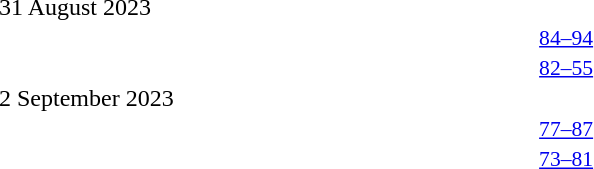<table style="width:100%;" cellspacing="1">
<tr>
<th width=25%></th>
<th width=2%></th>
<th width=6%></th>
<th width=2%></th>
<th width=25%></th>
</tr>
<tr>
<td>31 August 2023</td>
</tr>
<tr style=font-size:90%>
<td align=right></td>
<td></td>
<td align=center><a href='#'>84–94</a></td>
<td></td>
<td></td>
<td></td>
</tr>
<tr style=font-size:90%>
<td align=right></td>
<td></td>
<td align=center><a href='#'>82–55</a></td>
<td></td>
<td></td>
<td></td>
</tr>
<tr>
<td>2 September 2023</td>
</tr>
<tr style=font-size:90%>
<td align=right></td>
<td></td>
<td align=center><a href='#'>77–87</a></td>
<td></td>
<td></td>
<td></td>
</tr>
<tr style=font-size:90%>
<td align=right></td>
<td></td>
<td align=center><a href='#'>73–81</a></td>
<td></td>
<td></td>
<td></td>
</tr>
</table>
